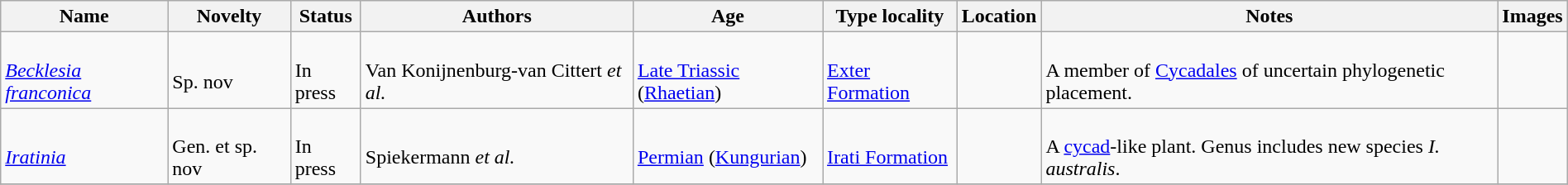<table class="wikitable sortable" align="center" width="100%">
<tr>
<th>Name</th>
<th>Novelty</th>
<th>Status</th>
<th>Authors</th>
<th>Age</th>
<th>Type locality</th>
<th>Location</th>
<th>Notes</th>
<th>Images</th>
</tr>
<tr>
<td><br><em><a href='#'>Becklesia franconica</a></em></td>
<td><br>Sp. nov</td>
<td><br>In press</td>
<td><br>Van Konijnenburg-van Cittert <em>et al.</em></td>
<td><br><a href='#'>Late Triassic</a> (<a href='#'>Rhaetian</a>)</td>
<td><br><a href='#'>Exter Formation</a></td>
<td><br></td>
<td><br>A member of <a href='#'>Cycadales</a> of uncertain phylogenetic placement.</td>
<td></td>
</tr>
<tr>
<td><br><em><a href='#'>Iratinia</a></em></td>
<td><br>Gen. et sp. nov</td>
<td><br>In press</td>
<td><br>Spiekermann <em>et al.</em></td>
<td><br><a href='#'>Permian</a> (<a href='#'>Kungurian</a>)</td>
<td><br><a href='#'>Irati Formation</a></td>
<td><br></td>
<td><br>A <a href='#'>cycad</a>-like plant. Genus includes new species <em>I. australis</em>.</td>
<td></td>
</tr>
<tr>
</tr>
</table>
